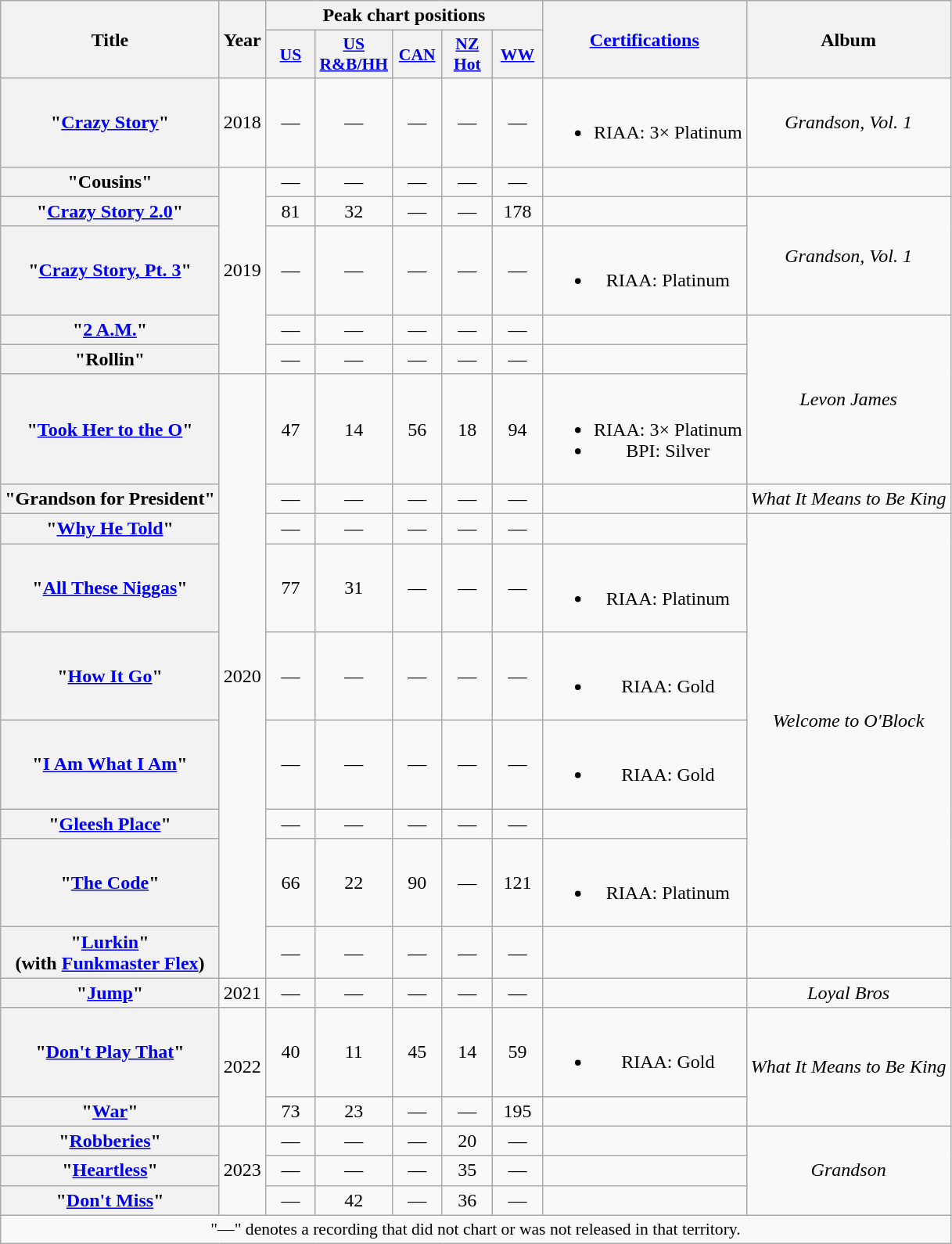<table class="wikitable plainrowheaders" style="text-align:center;">
<tr>
<th scope="col" rowspan="2">Title</th>
<th scope="col" rowspan="2">Year</th>
<th scope="col" colspan="5">Peak chart positions</th>
<th scope="col" rowspan="2"><a href='#'>Certifications</a></th>
<th scope="col" rowspan="2">Album</th>
</tr>
<tr>
<th scope="col" style="width:2.5em;font-size:90%;"><a href='#'>US</a><br></th>
<th scope="col" style="width:2.5em;font-size:90%;"><a href='#'>US R&B/HH</a><br></th>
<th scope="col" style="width:2.5em;font-size:90%;"><a href='#'>CAN</a><br></th>
<th scope="col" style="width:2.5em;font-size:90%;"><a href='#'>NZ<br>Hot</a><br></th>
<th scope="col" style="width:2.5em;font-size:90%;"><a href='#'>WW</a><br></th>
</tr>
<tr>
<th scope="row">"<a href='#'>Crazy Story</a>"</th>
<td>2018</td>
<td>—</td>
<td>—</td>
<td>—</td>
<td>—</td>
<td>—</td>
<td><br><ul><li>RIAA: 3× Platinum</li></ul></td>
<td><em>Grandson, Vol. 1</em></td>
</tr>
<tr>
<th scope="row">"Cousins"<br></th>
<td rowspan="5">2019</td>
<td>—</td>
<td>—</td>
<td>—</td>
<td>—</td>
<td>—</td>
<td></td>
<td></td>
</tr>
<tr>
<th scope="row">"<a href='#'>Crazy Story 2.0</a>"<br></th>
<td>81</td>
<td>32</td>
<td>—</td>
<td>—</td>
<td>178</td>
<td></td>
<td rowspan="2"><em>Grandson, Vol. 1</em></td>
</tr>
<tr>
<th scope="row">"<a href='#'>Crazy Story, Pt. 3</a>"</th>
<td>—</td>
<td>—</td>
<td>—</td>
<td>—</td>
<td>—</td>
<td><br><ul><li>RIAA: Platinum</li></ul></td>
</tr>
<tr>
<th scope="row">"<a href='#'>2 A.M.</a>"</th>
<td>—</td>
<td>—</td>
<td>—</td>
<td>—</td>
<td>—</td>
<td></td>
<td rowspan="3"><em>Levon James</em></td>
</tr>
<tr>
<th scope="row">"Rollin"<br></th>
<td>—</td>
<td>—</td>
<td>—</td>
<td>—</td>
<td>—</td>
</tr>
<tr>
<th scope="row">"<a href='#'>Took Her to the O</a>"</th>
<td rowspan="9">2020</td>
<td>47</td>
<td>14</td>
<td>56</td>
<td>18</td>
<td>94</td>
<td><br><ul><li>RIAA: 3× Platinum</li><li>BPI: Silver</li></ul></td>
</tr>
<tr>
<th scope="row">"Grandson for President"</th>
<td>—</td>
<td>—</td>
<td>—</td>
<td>—</td>
<td>—</td>
<td></td>
<td><em>What It Means to Be King</em></td>
</tr>
<tr>
<th scope="row">"<a href='#'>Why He Told</a>"</th>
<td>—</td>
<td>—</td>
<td>—</td>
<td>—</td>
<td>—</td>
<td></td>
<td rowspan="6"><em>Welcome to O'Block</em></td>
</tr>
<tr>
<th scope="row">"<a href='#'>All These Niggas</a>"<br></th>
<td>77</td>
<td>31</td>
<td>—</td>
<td>—</td>
<td>—</td>
<td><br><ul><li>RIAA:  Platinum</li></ul></td>
</tr>
<tr>
<th scope="row">"<a href='#'>How It Go</a>"</th>
<td>—</td>
<td>—</td>
<td>—</td>
<td>—</td>
<td>—</td>
<td><br><ul><li>RIAA: Gold</li></ul></td>
</tr>
<tr>
<th scope="row">"<a href='#'>I Am What I Am</a>"<br></th>
<td>—</td>
<td>—</td>
<td>—</td>
<td>—</td>
<td>—</td>
<td><br><ul><li>RIAA: Gold</li></ul></td>
</tr>
<tr>
<th scope="row">"<a href='#'>Gleesh Place</a>"</th>
<td>—</td>
<td>—</td>
<td>—</td>
<td>—</td>
<td>—</td>
</tr>
<tr>
<th scope="row">"<a href='#'>The Code</a>"<br></th>
<td>66</td>
<td>22</td>
<td>90</td>
<td>—</td>
<td>121</td>
<td><br><ul><li>RIAA: Platinum</li></ul></td>
</tr>
<tr>
<th scope="row">"<a href='#'>Lurkin</a>"<br><span>(with <a href='#'>Funkmaster Flex</a>)</span></th>
<td>—</td>
<td>—</td>
<td>—</td>
<td>—</td>
<td>—</td>
<td></td>
<td></td>
</tr>
<tr>
<th scope="row">"<a href='#'>Jump</a>"<br></th>
<td>2021</td>
<td>—</td>
<td>—</td>
<td>—</td>
<td>—</td>
<td>—</td>
<td></td>
<td><em>Loyal Bros</em></td>
</tr>
<tr>
<th scope="row">"<a href='#'>Don't Play That</a>"<br></th>
<td rowspan="2">2022</td>
<td>40</td>
<td>11</td>
<td>45</td>
<td>14</td>
<td>59</td>
<td><br><ul><li>RIAA: Gold</li></ul></td>
<td rowspan="2"><em>What It Means to Be King</em></td>
</tr>
<tr>
<th scope="row">"<a href='#'>War</a>"</th>
<td>73</td>
<td>23</td>
<td>—</td>
<td>—</td>
<td>195</td>
<td></td>
</tr>
<tr>
<th scope="row">"<a href='#'>Robberies</a>"</th>
<td rowspan="3">2023</td>
<td>—</td>
<td>—</td>
<td>—</td>
<td>20</td>
<td>—</td>
<td></td>
<td rowspan="3"><em>Grandson</em></td>
</tr>
<tr>
<th scope="row">"<a href='#'>Heartless</a>"<br></th>
<td>—</td>
<td>—</td>
<td>—</td>
<td>35</td>
<td>—</td>
<td></td>
</tr>
<tr>
<th scope="row">"<a href='#'>Don't Miss</a>"</th>
<td>—</td>
<td>42</td>
<td>—</td>
<td>36</td>
<td>—</td>
<td></td>
</tr>
<tr>
<td colspan="14" style="font-size:90%">"—" denotes a recording that did not chart or was not released in that territory.</td>
</tr>
</table>
